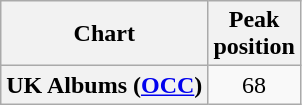<table class="wikitable sortable plainrowheaders" style="text-align:center;" border="1">
<tr>
<th scope="col">Chart</th>
<th scope="col">Peak<br>position</th>
</tr>
<tr>
<th scope="row">UK Albums (<a href='#'>OCC</a>)</th>
<td>68</td>
</tr>
</table>
